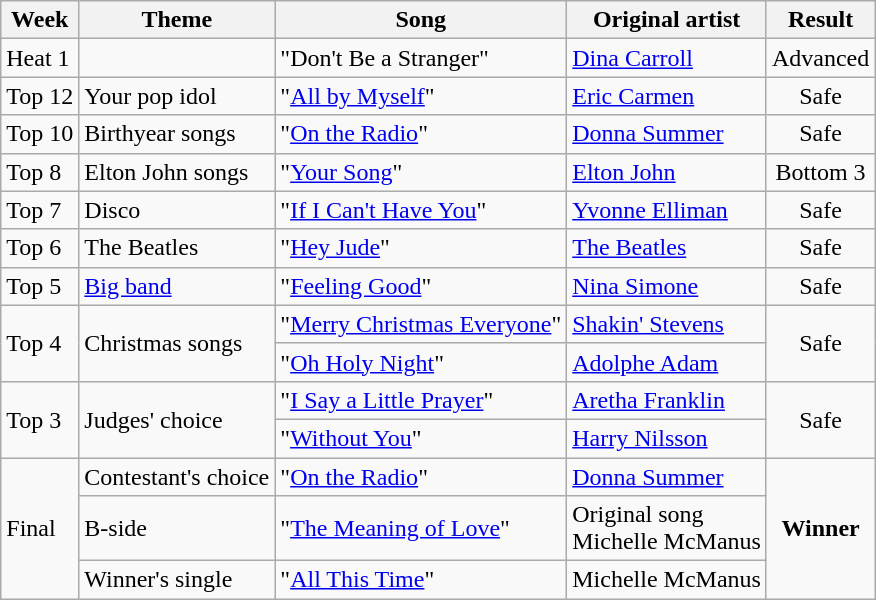<table class="wikitable">
<tr>
<th>Week</th>
<th>Theme</th>
<th>Song</th>
<th>Original artist</th>
<th>Result</th>
</tr>
<tr>
<td>Heat 1</td>
<td></td>
<td>"Don't Be a Stranger"</td>
<td><a href='#'>Dina Carroll</a></td>
<td style="text-align:center;">Advanced</td>
</tr>
<tr>
<td>Top 12</td>
<td>Your pop idol</td>
<td>"<a href='#'>All by Myself</a>"</td>
<td><a href='#'>Eric Carmen</a></td>
<td style="text-align:center;">Safe</td>
</tr>
<tr>
<td>Top 10</td>
<td>Birthyear songs</td>
<td>"<a href='#'>On the Radio</a>"</td>
<td><a href='#'>Donna Summer</a></td>
<td style="text-align:center;">Safe</td>
</tr>
<tr>
<td>Top 8</td>
<td>Elton John songs</td>
<td>"<a href='#'>Your Song</a>"</td>
<td><a href='#'>Elton John</a></td>
<td style="text-align:center;">Bottom 3</td>
</tr>
<tr>
<td>Top 7</td>
<td>Disco</td>
<td>"<a href='#'>If I Can't Have You</a>"</td>
<td><a href='#'>Yvonne Elliman</a></td>
<td style="text-align:center;">Safe</td>
</tr>
<tr>
<td>Top 6</td>
<td>The Beatles</td>
<td>"<a href='#'>Hey Jude</a>"</td>
<td><a href='#'>The Beatles</a></td>
<td style="text-align:center;">Safe</td>
</tr>
<tr>
<td>Top 5</td>
<td><a href='#'>Big band</a></td>
<td>"<a href='#'>Feeling Good</a>"</td>
<td><a href='#'>Nina Simone</a></td>
<td style="text-align:center;">Safe</td>
</tr>
<tr>
<td rowspan="2">Top 4</td>
<td rowspan="2">Christmas songs</td>
<td>"<a href='#'>Merry Christmas Everyone</a>"</td>
<td><a href='#'>Shakin' Stevens</a></td>
<td rowspan="2" style="text-align:center;">Safe</td>
</tr>
<tr>
<td>"<a href='#'>Oh Holy Night</a>"</td>
<td><a href='#'>Adolphe Adam</a></td>
</tr>
<tr>
<td rowspan="2">Top 3</td>
<td rowspan="2">Judges' choice</td>
<td>"<a href='#'>I Say a Little Prayer</a>"</td>
<td><a href='#'>Aretha Franklin</a></td>
<td rowspan="2" style="text-align:center;">Safe</td>
</tr>
<tr>
<td>"<a href='#'>Without You</a>"</td>
<td><a href='#'>Harry Nilsson</a></td>
</tr>
<tr>
<td rowspan="3">Final</td>
<td>Contestant's choice</td>
<td>"<a href='#'>On the Radio</a>"</td>
<td><a href='#'>Donna Summer</a></td>
<td rowspan="3" style="text-align:center;"><strong>Winner</strong></td>
</tr>
<tr>
<td>B-side</td>
<td>"<a href='#'>The Meaning of Love</a>"</td>
<td>Original song <br> Michelle McManus</td>
</tr>
<tr>
<td>Winner's single</td>
<td>"<a href='#'>All This Time</a>"</td>
<td>Michelle McManus</td>
</tr>
</table>
